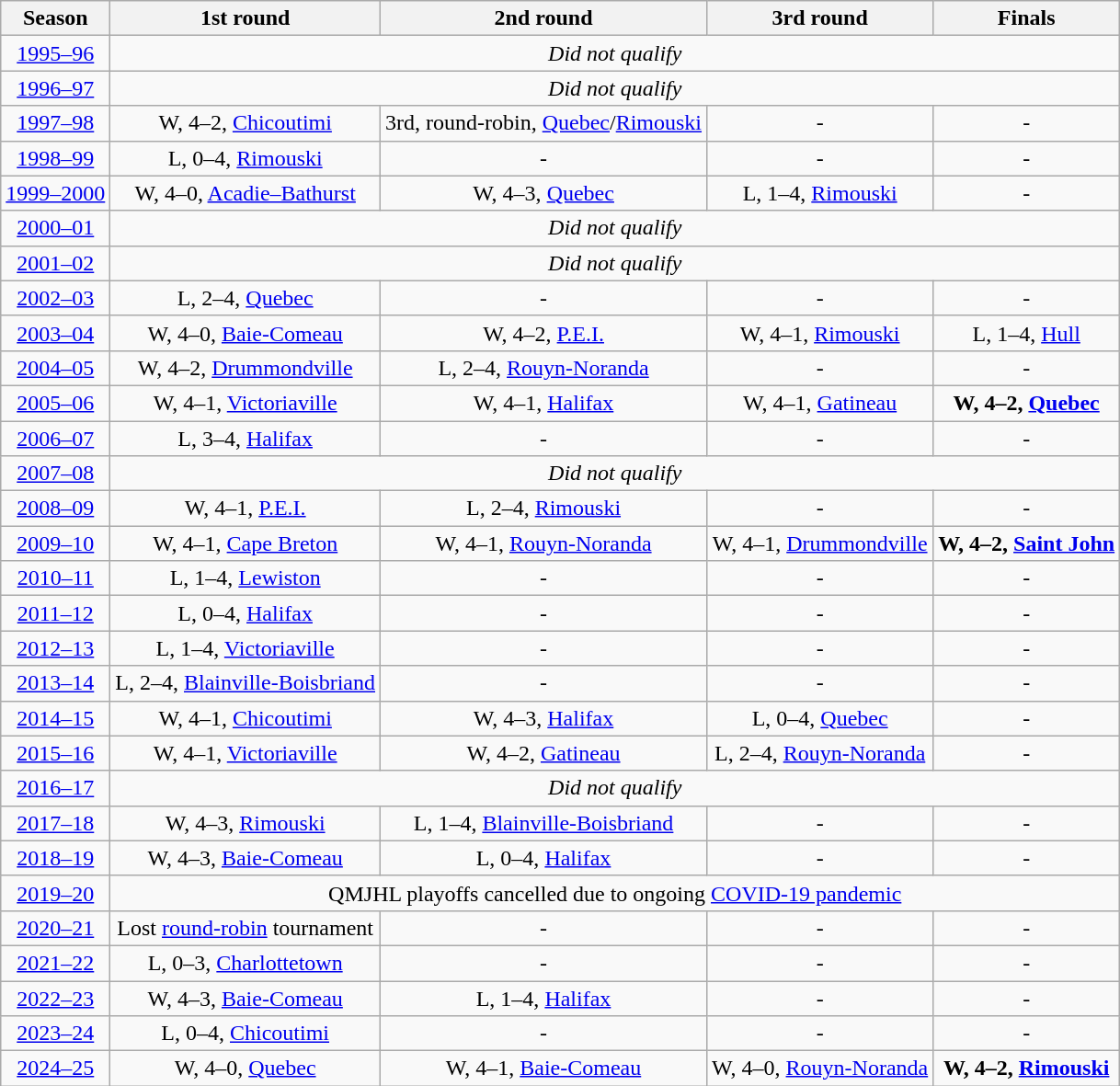<table class="wikitable" style="text-align:center">
<tr>
<th>Season</th>
<th>1st round</th>
<th>2nd round</th>
<th>3rd round</th>
<th>Finals</th>
</tr>
<tr>
<td><a href='#'>1995–96</a></td>
<td colspan="4"><em>Did not qualify</em></td>
</tr>
<tr>
<td><a href='#'>1996–97</a></td>
<td colspan="4"><em>Did not qualify</em></td>
</tr>
<tr>
<td><a href='#'>1997–98</a></td>
<td>W, 4–2, <a href='#'>Chicoutimi</a></td>
<td>3rd, round-robin, <a href='#'>Quebec</a>/<a href='#'>Rimouski</a></td>
<td>-</td>
<td>-</td>
</tr>
<tr>
<td><a href='#'>1998–99</a></td>
<td>L, 0–4, <a href='#'>Rimouski</a></td>
<td>-</td>
<td>-</td>
<td>-</td>
</tr>
<tr>
<td><a href='#'>1999–2000</a></td>
<td>W, 4–0, <a href='#'>Acadie–Bathurst</a></td>
<td>W, 4–3, <a href='#'>Quebec</a></td>
<td>L, 1–4, <a href='#'>Rimouski</a></td>
<td>-</td>
</tr>
<tr>
<td><a href='#'>2000–01</a></td>
<td colspan="4"><em>Did not qualify</em></td>
</tr>
<tr>
<td><a href='#'>2001–02</a></td>
<td colspan="4"><em>Did not qualify</em></td>
</tr>
<tr>
<td><a href='#'>2002–03</a></td>
<td>L, 2–4, <a href='#'>Quebec</a></td>
<td>-</td>
<td>-</td>
<td>-</td>
</tr>
<tr>
<td><a href='#'>2003–04</a></td>
<td>W, 4–0, <a href='#'>Baie-Comeau</a></td>
<td>W, 4–2, <a href='#'>P.E.I.</a></td>
<td>W, 4–1, <a href='#'>Rimouski</a></td>
<td>L, 1–4, <a href='#'>Hull</a></td>
</tr>
<tr>
<td><a href='#'>2004–05</a></td>
<td>W, 4–2, <a href='#'>Drummondville</a></td>
<td>L, 2–4, <a href='#'>Rouyn-Noranda</a></td>
<td>-</td>
<td>-</td>
</tr>
<tr>
<td><a href='#'>2005–06</a></td>
<td>W, 4–1, <a href='#'>Victoriaville</a></td>
<td>W, 4–1, <a href='#'>Halifax</a></td>
<td>W, 4–1, <a href='#'>Gatineau</a></td>
<td><strong>W, 4–2, <a href='#'>Quebec</a></strong></td>
</tr>
<tr>
<td><a href='#'>2006–07</a></td>
<td>L, 3–4, <a href='#'>Halifax</a></td>
<td>-</td>
<td>-</td>
<td>-</td>
</tr>
<tr>
<td><a href='#'>2007–08</a></td>
<td colspan="4"><em>Did not qualify</em></td>
</tr>
<tr>
<td><a href='#'>2008–09</a></td>
<td>W, 4–1, <a href='#'>P.E.I.</a></td>
<td>L, 2–4, <a href='#'>Rimouski</a></td>
<td>-</td>
<td>-</td>
</tr>
<tr>
<td><a href='#'>2009–10</a></td>
<td>W, 4–1, <a href='#'>Cape Breton</a></td>
<td>W, 4–1, <a href='#'>Rouyn-Noranda</a></td>
<td>W, 4–1, <a href='#'>Drummondville</a></td>
<td><strong>W, 4–2, <a href='#'>Saint John</a></strong></td>
</tr>
<tr>
<td><a href='#'>2010–11</a></td>
<td>L, 1–4, <a href='#'>Lewiston</a></td>
<td>-</td>
<td>-</td>
<td>-</td>
</tr>
<tr>
<td><a href='#'>2011–12</a></td>
<td>L, 0–4, <a href='#'>Halifax</a></td>
<td>-</td>
<td>-</td>
<td>-</td>
</tr>
<tr>
<td><a href='#'>2012–13</a></td>
<td>L, 1–4, <a href='#'>Victoriaville</a></td>
<td>-</td>
<td>-</td>
<td>-</td>
</tr>
<tr>
<td><a href='#'>2013–14</a></td>
<td>L, 2–4, <a href='#'>Blainville-Boisbriand</a></td>
<td>-</td>
<td>-</td>
<td>-</td>
</tr>
<tr>
<td><a href='#'>2014–15</a></td>
<td>W, 4–1, <a href='#'>Chicoutimi</a></td>
<td>W, 4–3, <a href='#'>Halifax</a></td>
<td>L, 0–4, <a href='#'>Quebec</a></td>
<td>-</td>
</tr>
<tr>
<td><a href='#'>2015–16</a></td>
<td>W, 4–1, <a href='#'>Victoriaville</a></td>
<td>W, 4–2, <a href='#'>Gatineau</a></td>
<td>L, 2–4, <a href='#'>Rouyn-Noranda</a></td>
<td>-</td>
</tr>
<tr>
<td><a href='#'>2016–17</a></td>
<td colspan="4"><em>Did not qualify</em></td>
</tr>
<tr>
<td><a href='#'>2017–18</a></td>
<td>W, 4–3, <a href='#'>Rimouski</a></td>
<td>L, 1–4, <a href='#'>Blainville-Boisbriand</a></td>
<td>-</td>
<td>-</td>
</tr>
<tr>
<td><a href='#'>2018–19</a></td>
<td>W, 4–3, <a href='#'>Baie-Comeau</a></td>
<td>L, 0–4, <a href='#'>Halifax</a></td>
<td>-</td>
<td>-</td>
</tr>
<tr>
<td><a href='#'>2019–20</a></td>
<td colspan="4">QMJHL playoffs cancelled due to ongoing <a href='#'>COVID-19 pandemic</a></td>
</tr>
<tr>
<td><a href='#'>2020–21</a></td>
<td>Lost <a href='#'>round-robin</a> tournament</td>
<td>-</td>
<td>-</td>
<td>-</td>
</tr>
<tr>
<td><a href='#'>2021–22</a></td>
<td>L, 0–3, <a href='#'>Charlottetown</a></td>
<td>-</td>
<td>-</td>
<td>-</td>
</tr>
<tr>
<td><a href='#'>2022–23</a></td>
<td>W, 4–3, <a href='#'>Baie-Comeau</a></td>
<td>L, 1–4, <a href='#'>Halifax</a></td>
<td>-</td>
<td>-</td>
</tr>
<tr>
<td><a href='#'>2023–24</a></td>
<td>L, 0–4, <a href='#'>Chicoutimi</a></td>
<td>-</td>
<td>-</td>
<td>-</td>
</tr>
<tr>
<td><a href='#'>2024–25</a></td>
<td>W, 4–0, <a href='#'>Quebec</a></td>
<td>W, 4–1, <a href='#'>Baie-Comeau</a></td>
<td>W, 4–0, <a href='#'>Rouyn-Noranda</a></td>
<td><strong>W, 4–2, <a href='#'>Rimouski</a></strong></td>
</tr>
</table>
